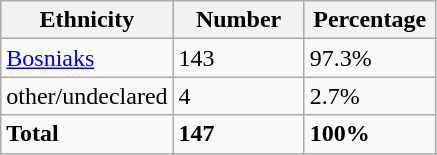<table class="wikitable">
<tr>
<th width="100px">Ethnicity</th>
<th width="80px">Number</th>
<th width="80px">Percentage</th>
</tr>
<tr>
<td><a href='#'>Bosniaks</a></td>
<td>143</td>
<td>97.3%</td>
</tr>
<tr>
<td>other/undeclared</td>
<td>4</td>
<td>2.7%</td>
</tr>
<tr>
<td><strong>Total</strong></td>
<td><strong>147</strong></td>
<td><strong>100%</strong></td>
</tr>
</table>
